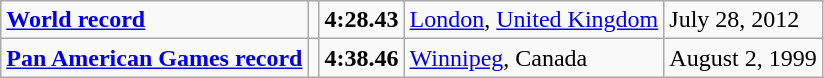<table class="wikitable">
<tr>
<td><strong><a href='#'>World record</a></strong></td>
<td></td>
<td><strong>4:28.43</strong></td>
<td><a href='#'>London</a>, <a href='#'>United Kingdom</a></td>
<td>July 28, 2012</td>
</tr>
<tr>
<td><strong><a href='#'>Pan American Games record</a></strong></td>
<td></td>
<td><strong>4:38.46</strong></td>
<td><a href='#'>Winnipeg</a>, Canada</td>
<td>August 2, 1999</td>
</tr>
</table>
